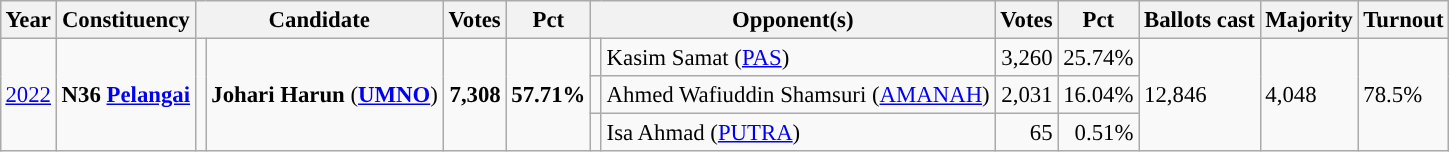<table class="wikitable" style="margin:0.5em ; font-size:95%">
<tr>
<th>Year</th>
<th>Constituency</th>
<th colspan=2>Candidate</th>
<th>Votes</th>
<th>Pct</th>
<th colspan=2>Opponent(s)</th>
<th>Votes</th>
<th>Pct</th>
<th>Ballots cast</th>
<th>Majority</th>
<th>Turnout</th>
</tr>
<tr>
<td rowspan=3><a href='#'>2022</a></td>
<td rowspan=3><strong>N36 <a href='#'>Pelangai</a></strong></td>
<td rowspan=3 ></td>
<td rowspan=3><strong>Johari Harun</strong> (<a href='#'><strong>UMNO</strong></a>)</td>
<td rowspan=3 align="right"><strong>7,308</strong></td>
<td rowspan=3><strong>57.71%</strong></td>
<td bgcolor=></td>
<td>Kasim Samat (<a href='#'>PAS</a>)</td>
<td align="right">3,260</td>
<td>25.74%</td>
<td rowspan=3>12,846</td>
<td rowspan=3>4,048</td>
<td rowspan=3>78.5%</td>
</tr>
<tr>
<td></td>
<td>Ahmed Wafiuddin Shamsuri (<a href='#'>AMANAH</a>)</td>
<td align="right">2,031</td>
<td>16.04%</td>
</tr>
<tr>
<td></td>
<td>Isa Ahmad (<a href='#'>PUTRA</a>)</td>
<td align="right">65</td>
<td align="right">0.51%</td>
</tr>
</table>
